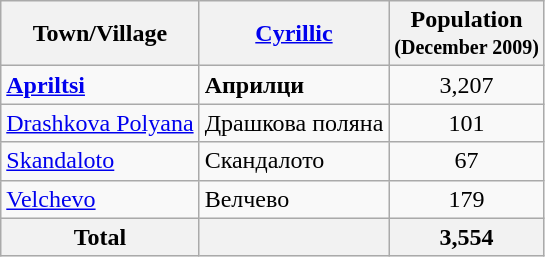<table class="wikitable sortable">
<tr>
<th>Town/Village</th>
<th><a href='#'>Cyrillic</a></th>
<th>Population<br><small>(December 2009)</small></th>
</tr>
<tr>
<td><strong><a href='#'>Apriltsi</a></strong></td>
<td><strong>Априлци</strong></td>
<td align="center">3,207</td>
</tr>
<tr>
<td><a href='#'>Drashkova Polyana</a></td>
<td>Драшкова поляна</td>
<td align="center">101</td>
</tr>
<tr>
<td><a href='#'>Skandaloto</a></td>
<td>Скандалото</td>
<td align="center">67</td>
</tr>
<tr>
<td><a href='#'>Velchevo</a></td>
<td>Велчево</td>
<td align="center">179</td>
</tr>
<tr>
<th>Total</th>
<th></th>
<th align="center">3,554</th>
</tr>
</table>
